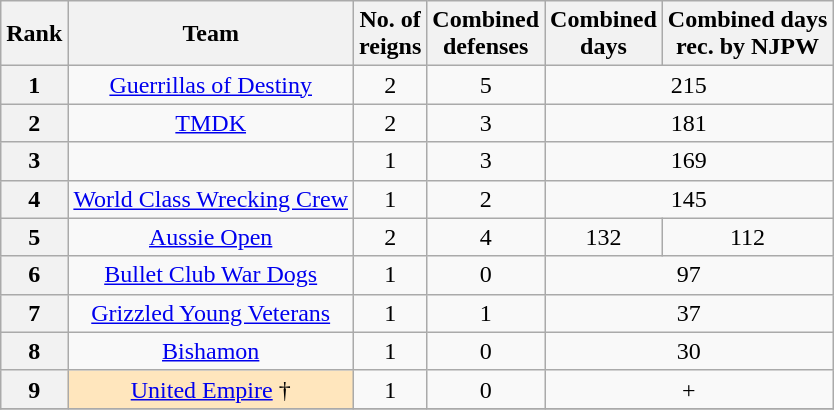<table class="wikitable sortable" style="text-align: center">
<tr>
<th>Rank</th>
<th>Team</th>
<th>No. of<br>reigns</th>
<th>Combined<br>defenses</th>
<th>Combined<br>days</th>
<th>Combined days<br>rec. by NJPW</th>
</tr>
<tr>
<th>1</th>
<td><a href='#'>Guerrillas of Destiny</a><br></td>
<td>2</td>
<td>5</td>
<td colspan="2">215</td>
</tr>
<tr>
<th>2</th>
<td><a href='#'>TMDK</a> <br></td>
<td>2</td>
<td>3</td>
<td colspan="2">181</td>
</tr>
<tr>
<th>3</th>
<td><br></td>
<td>1</td>
<td>3</td>
<td colspan="2">169</td>
</tr>
<tr>
<th>4</th>
<td><a href='#'>World Class Wrecking Crew</a><br></td>
<td>1</td>
<td>2</td>
<td colspan="2">145</td>
</tr>
<tr>
<th>5</th>
<td><a href='#'>Aussie Open</a><br></td>
<td>2</td>
<td>4</td>
<td>132</td>
<td>112</td>
</tr>
<tr>
<th>6</th>
<td><a href='#'>Bullet Club War Dogs</a><br></td>
<td>1</td>
<td>0</td>
<td colspan="2">97</td>
</tr>
<tr>
<th>7</th>
<td><a href='#'>Grizzled Young Veterans</a><br></td>
<td>1</td>
<td>1</td>
<td colspan="2">37</td>
</tr>
<tr>
<th>8</th>
<td><a href='#'>Bishamon</a><br></td>
<td>1</td>
<td>0</td>
<td colspan="2">30</td>
</tr>
<tr>
<th>9</th>
<td style="background-color: #ffe6bd"><a href='#'>United Empire</a> †<br></td>
<td>1</td>
<td>0</td>
<td colspan="2">+</td>
</tr>
<tr>
</tr>
</table>
